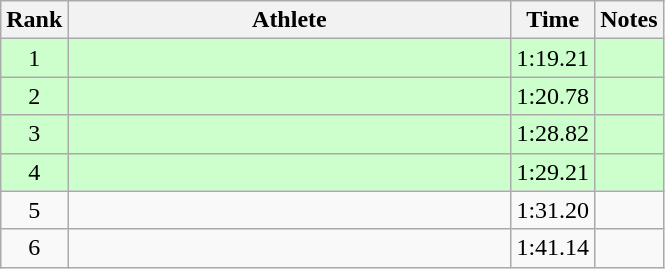<table class="wikitable" style="text-align:center">
<tr>
<th>Rank</th>
<th Style="width:18em">Athlete</th>
<th>Time</th>
<th>Notes</th>
</tr>
<tr style="background:#cfc">
<td>1</td>
<td style="text-align:left"></td>
<td>1:19.21</td>
<td></td>
</tr>
<tr style="background:#cfc">
<td>2</td>
<td style="text-align:left"></td>
<td>1:20.78</td>
<td></td>
</tr>
<tr style="background:#cfc">
<td>3</td>
<td style="text-align:left"></td>
<td>1:28.82</td>
<td></td>
</tr>
<tr style="background:#cfc">
<td>4</td>
<td style="text-align:left"></td>
<td>1:29.21</td>
<td></td>
</tr>
<tr>
<td>5</td>
<td style="text-align:left"></td>
<td>1:31.20</td>
<td></td>
</tr>
<tr>
<td>6</td>
<td style="text-align:left"></td>
<td>1:41.14</td>
<td></td>
</tr>
</table>
